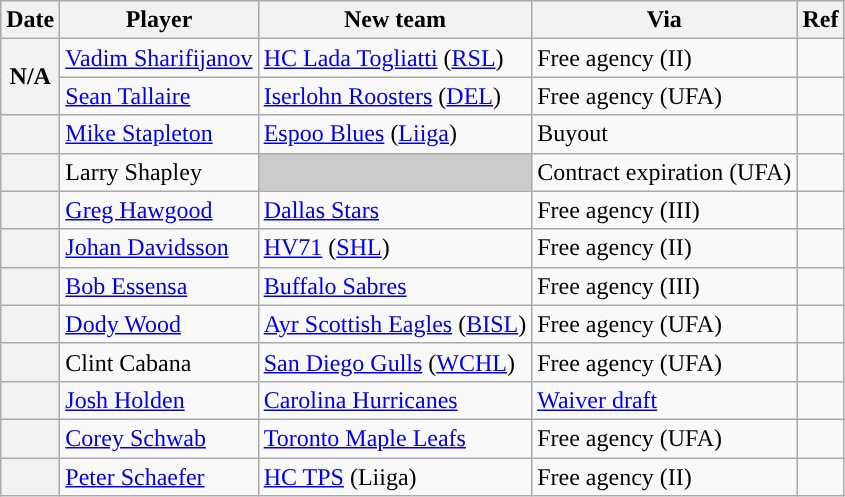<table class="wikitable plainrowheaders">
<tr style="background:#ddd; text-align:center;">
<th>Date</th>
<th>Player</th>
<th>New team</th>
<th>Via</th>
<th>Ref</th>
</tr>
<tr>
<th scope="row" rowspan=2>N/A</th>
<td><a href='#'>Vadim Sharifijanov</a></td>
<td><a href='#'>HC Lada Togliatti</a> (<a href='#'>RSL</a>)</td>
<td>Free agency (II)</td>
<td></td>
</tr>
<tr>
<td><a href='#'>Sean Tallaire</a></td>
<td><a href='#'>Iserlohn Roosters</a> (<a href='#'>DEL</a>)</td>
<td>Free agency (UFA)</td>
<td></td>
</tr>
<tr>
<th scope="row"></th>
<td><a href='#'>Mike Stapleton</a></td>
<td><a href='#'>Espoo Blues</a> (<a href='#'>Liiga</a>)</td>
<td>Buyout</td>
<td></td>
</tr>
<tr>
<th scope="row"></th>
<td>Larry Shapley</td>
<td style="background:#ccc"></td>
<td>Contract expiration (UFA)</td>
<td></td>
</tr>
<tr>
<th scope="row"></th>
<td><a href='#'>Greg Hawgood</a></td>
<td><a href='#'>Dallas Stars</a></td>
<td>Free agency (III)</td>
<td></td>
</tr>
<tr>
<th scope="row"></th>
<td><a href='#'>Johan Davidsson</a></td>
<td><a href='#'>HV71</a> (<a href='#'>SHL</a>)</td>
<td>Free agency (II)</td>
<td></td>
</tr>
<tr>
<th scope="row"></th>
<td><a href='#'>Bob Essensa</a></td>
<td><a href='#'>Buffalo Sabres</a></td>
<td>Free agency (III)</td>
<td></td>
</tr>
<tr>
<th scope="row"></th>
<td><a href='#'>Dody Wood</a></td>
<td><a href='#'>Ayr Scottish Eagles</a> (<a href='#'>BISL</a>)</td>
<td>Free agency (UFA)</td>
<td></td>
</tr>
<tr>
<th scope="row"></th>
<td>Clint Cabana</td>
<td><a href='#'>San Diego Gulls</a> (<a href='#'>WCHL</a>)</td>
<td>Free agency (UFA)</td>
<td></td>
</tr>
<tr>
<th scope="row"></th>
<td><a href='#'>Josh Holden</a></td>
<td><a href='#'>Carolina Hurricanes</a></td>
<td><a href='#'>Waiver draft</a></td>
<td></td>
</tr>
<tr>
<th scope="row"></th>
<td><a href='#'>Corey Schwab</a></td>
<td><a href='#'>Toronto Maple Leafs</a></td>
<td>Free agency (UFA)</td>
<td></td>
</tr>
<tr>
<th scope="row"></th>
<td><a href='#'>Peter Schaefer</a></td>
<td><a href='#'>HC TPS</a> (Liiga)</td>
<td>Free agency (II)</td>
<td></td>
</tr>
</table>
